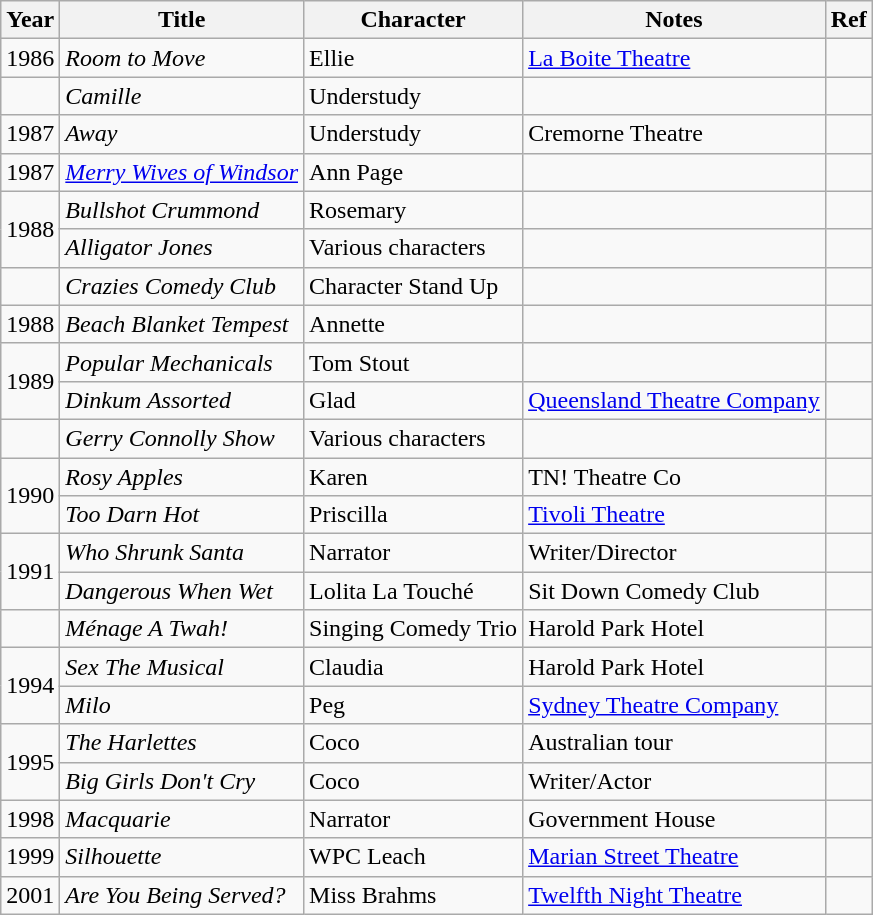<table class="wikitable sortable">
<tr>
<th>Year</th>
<th>Title</th>
<th>Character</th>
<th>Notes</th>
<th>Ref</th>
</tr>
<tr>
<td>1986</td>
<td><em>Room to Move</em></td>
<td>Ellie</td>
<td><a href='#'>La Boite Theatre</a></td>
<td><em></em></td>
</tr>
<tr>
<td></td>
<td><em>Camille</em></td>
<td>Understudy</td>
<td></td>
<td></td>
</tr>
<tr>
<td>1987</td>
<td><em>Away</em></td>
<td>Understudy</td>
<td>Cremorne Theatre</td>
<td></td>
</tr>
<tr>
<td>1987</td>
<td><em><a href='#'>Merry Wives of Windsor</a></em></td>
<td>Ann Page</td>
<td></td>
<td></td>
</tr>
<tr>
<td rowspan="2">1988</td>
<td><em>Bullshot Crummond</em></td>
<td>Rosemary</td>
<td></td>
<td></td>
</tr>
<tr>
<td><em>Alligator Jones</em></td>
<td>Various characters</td>
<td></td>
<td></td>
</tr>
<tr>
<td></td>
<td><em>Crazies Comedy Club</em></td>
<td>Character Stand Up</td>
<td></td>
<td></td>
</tr>
<tr>
<td>1988</td>
<td><em>Beach Blanket Tempest</em></td>
<td>Annette</td>
<td></td>
<td></td>
</tr>
<tr>
<td rowspan="2">1989</td>
<td><em>Popular Mechanicals</em></td>
<td>Tom Stout</td>
<td></td>
<td></td>
</tr>
<tr>
<td><em>Dinkum Assorted</em></td>
<td>Glad</td>
<td><a href='#'>Queensland Theatre Company</a></td>
<td></td>
</tr>
<tr>
<td></td>
<td><em>Gerry Connolly Show</em></td>
<td>Various characters</td>
<td></td>
<td></td>
</tr>
<tr>
<td rowspan="2">1990</td>
<td><em>Rosy Apples</em></td>
<td>Karen</td>
<td>TN! Theatre Co</td>
<td></td>
</tr>
<tr>
<td><em>Too Darn Hot</em></td>
<td>Priscilla</td>
<td><a href='#'>Tivoli Theatre</a></td>
<td></td>
</tr>
<tr>
<td rowspan="2">1991</td>
<td><em>Who Shrunk Santa</em></td>
<td>Narrator</td>
<td>Writer/Director</td>
<td></td>
</tr>
<tr>
<td><em>Dangerous When Wet</em></td>
<td>Lolita La Touché</td>
<td>Sit Down Comedy Club</td>
<td></td>
</tr>
<tr>
<td></td>
<td><em>Ménage A Twah!</em></td>
<td>Singing Comedy Trio</td>
<td>Harold Park Hotel</td>
<td></td>
</tr>
<tr>
<td rowspan="2">1994</td>
<td><em>Sex The Musical</em></td>
<td>Claudia</td>
<td>Harold Park Hotel</td>
<td></td>
</tr>
<tr>
<td><em>Milo</em></td>
<td>Peg</td>
<td><a href='#'>Sydney Theatre Company</a></td>
<td></td>
</tr>
<tr>
<td rowspan="2">1995</td>
<td><em>The Harlettes</em></td>
<td>Coco</td>
<td>Australian tour</td>
<td></td>
</tr>
<tr>
<td><em>Big Girls Don't Cry</em></td>
<td>Coco</td>
<td>Writer/Actor</td>
<td></td>
</tr>
<tr>
<td>1998</td>
<td><em>Macquarie</em></td>
<td>Narrator</td>
<td>Government House</td>
<td></td>
</tr>
<tr>
<td>1999</td>
<td><em>Silhouette</em></td>
<td>WPC Leach</td>
<td><a href='#'>Marian Street Theatre</a></td>
<td></td>
</tr>
<tr>
<td>2001</td>
<td><em>Are You Being Served?</em></td>
<td>Miss Brahms</td>
<td><a href='#'>Twelfth Night Theatre</a></td>
<td></td>
</tr>
</table>
